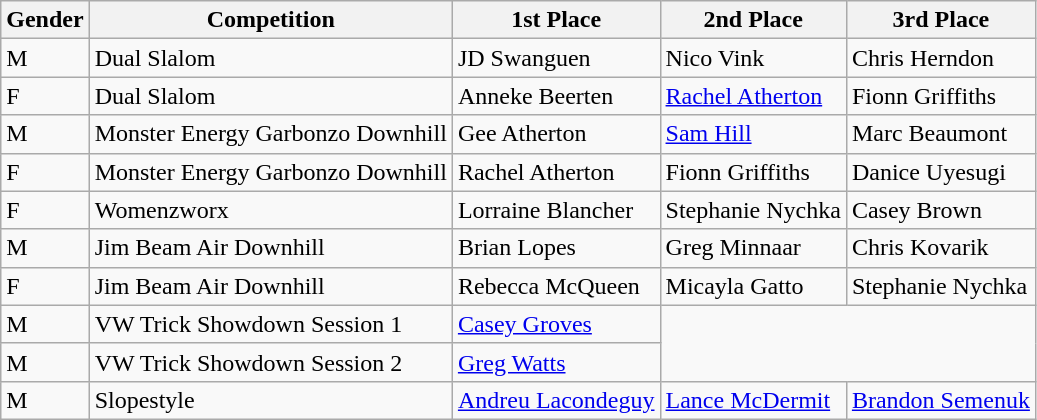<table class="wikitable">
<tr>
<th>Gender</th>
<th>Competition</th>
<th>1st Place</th>
<th>2nd Place</th>
<th>3rd Place</th>
</tr>
<tr>
<td>M</td>
<td>Dual Slalom</td>
<td>JD Swanguen</td>
<td>Nico Vink</td>
<td>Chris Herndon</td>
</tr>
<tr>
<td>F</td>
<td>Dual Slalom</td>
<td>Anneke Beerten</td>
<td><a href='#'>Rachel Atherton</a></td>
<td>Fionn Griffiths</td>
</tr>
<tr>
<td>M</td>
<td>Monster Energy Garbonzo Downhill</td>
<td>Gee Atherton</td>
<td><a href='#'>Sam Hill</a></td>
<td>Marc Beaumont</td>
</tr>
<tr>
<td>F</td>
<td>Monster Energy Garbonzo Downhill</td>
<td>Rachel Atherton</td>
<td>Fionn Griffiths</td>
<td>Danice Uyesugi</td>
</tr>
<tr>
<td>F</td>
<td>Womenzworx</td>
<td>Lorraine Blancher</td>
<td>Stephanie Nychka</td>
<td>Casey Brown</td>
</tr>
<tr>
<td>M</td>
<td>Jim Beam Air Downhill</td>
<td>Brian Lopes</td>
<td>Greg Minnaar</td>
<td>Chris Kovarik</td>
</tr>
<tr>
<td>F</td>
<td>Jim Beam Air Downhill</td>
<td>Rebecca McQueen</td>
<td>Micayla Gatto</td>
<td>Stephanie Nychka</td>
</tr>
<tr>
<td>M</td>
<td>VW Trick Showdown Session 1</td>
<td><a href='#'>Casey Groves</a></td>
</tr>
<tr>
<td>M</td>
<td>VW Trick Showdown Session 2</td>
<td><a href='#'>Greg Watts</a></td>
</tr>
<tr>
<td>M</td>
<td>Slopestyle</td>
<td><a href='#'>Andreu Lacondeguy</a></td>
<td><a href='#'>Lance McDermit</a></td>
<td><a href='#'>Brandon Semenuk</a></td>
</tr>
</table>
